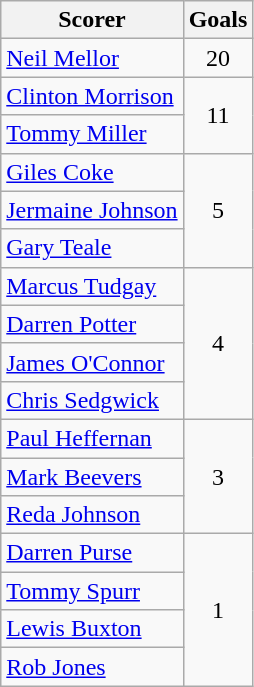<table class="wikitable">
<tr>
<th>Scorer</th>
<th>Goals</th>
</tr>
<tr>
<td><a href='#'>Neil Mellor</a></td>
<td align=center>20</td>
</tr>
<tr>
<td><a href='#'>Clinton Morrison</a></td>
<td rowspan="2" align=center>11</td>
</tr>
<tr>
<td><a href='#'>Tommy Miller</a></td>
</tr>
<tr>
<td><a href='#'>Giles Coke</a></td>
<td rowspan="3" align=center>5</td>
</tr>
<tr>
<td><a href='#'>Jermaine Johnson</a></td>
</tr>
<tr>
<td><a href='#'>Gary Teale</a></td>
</tr>
<tr>
<td><a href='#'>Marcus Tudgay</a></td>
<td rowspan="4" align=center>4</td>
</tr>
<tr>
<td><a href='#'>Darren Potter</a></td>
</tr>
<tr>
<td><a href='#'>James O'Connor</a></td>
</tr>
<tr>
<td><a href='#'>Chris Sedgwick</a></td>
</tr>
<tr>
<td><a href='#'>Paul Heffernan</a></td>
<td rowspan="3" align=center>3</td>
</tr>
<tr>
<td><a href='#'>Mark Beevers</a></td>
</tr>
<tr>
<td><a href='#'>Reda Johnson</a></td>
</tr>
<tr>
<td><a href='#'>Darren Purse</a></td>
<td rowspan="4" align=center>1</td>
</tr>
<tr>
<td><a href='#'>Tommy Spurr</a></td>
</tr>
<tr>
<td><a href='#'>Lewis Buxton</a></td>
</tr>
<tr>
<td><a href='#'>Rob Jones</a></td>
</tr>
</table>
